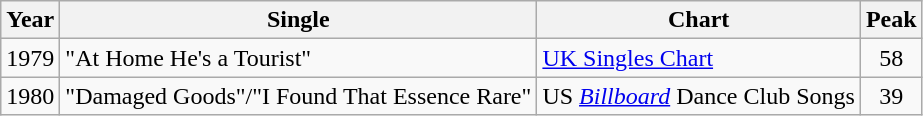<table class="wikitable">
<tr>
<th>Year</th>
<th>Single</th>
<th>Chart</th>
<th>Peak</th>
</tr>
<tr>
<td>1979</td>
<td>"At Home He's a Tourist"</td>
<td><a href='#'>UK Singles Chart</a></td>
<td align="center">58</td>
</tr>
<tr>
<td>1980</td>
<td>"Damaged Goods"/"I Found That Essence Rare"</td>
<td>US <em><a href='#'>Billboard</a></em> Dance Club Songs</td>
<td align="center">39</td>
</tr>
</table>
